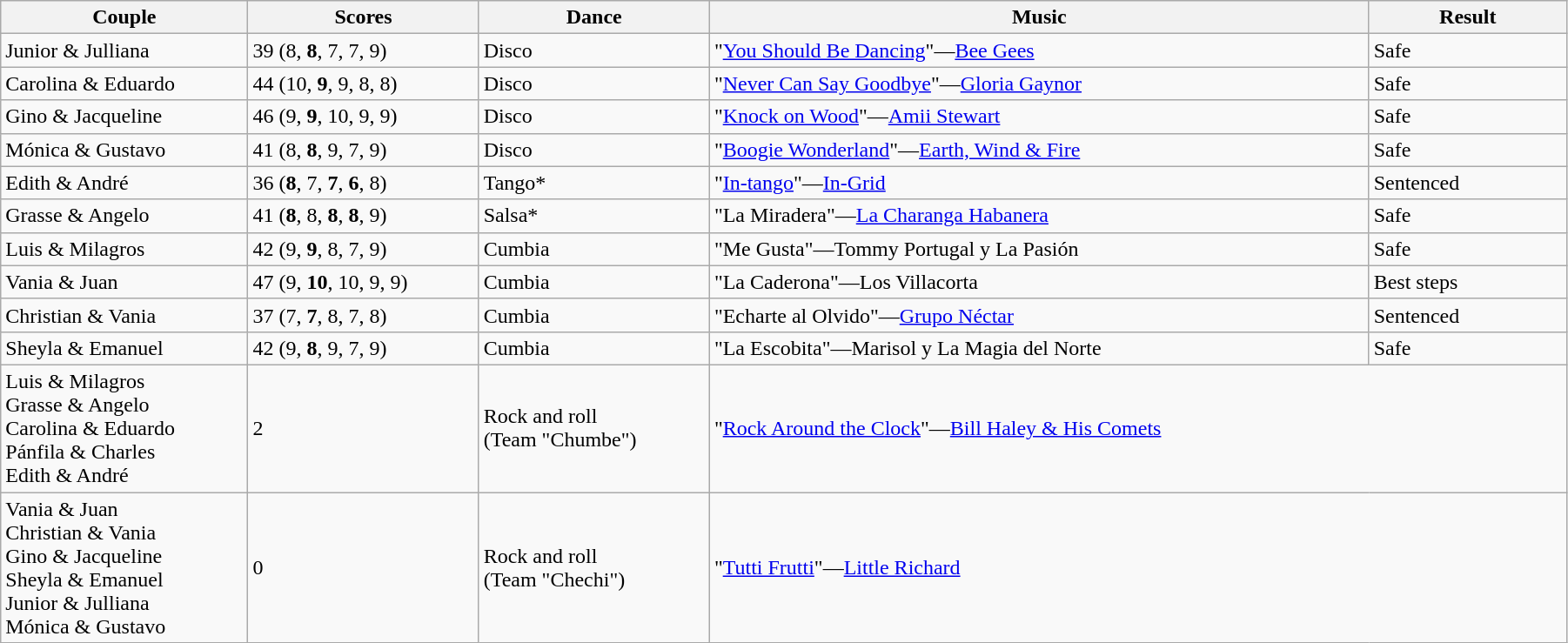<table class="wikitable sortable" style="width:95%; white-space:nowrap">
<tr>
<th style="width:15%;">Couple</th>
<th style="width:14%;">Scores</th>
<th style="width:14%;">Dance</th>
<th style="width:40%;">Music</th>
<th style="width:12%;">Result</th>
</tr>
<tr>
<td>Junior & Julliana</td>
<td>39 (8, <strong>8</strong>, 7, 7, 9)</td>
<td>Disco</td>
<td>"<a href='#'>You Should Be Dancing</a>"—<a href='#'>Bee Gees</a></td>
<td>Safe</td>
</tr>
<tr>
<td>Carolina & Eduardo</td>
<td>44 (10, <strong>9</strong>, 9, 8, 8)</td>
<td>Disco</td>
<td>"<a href='#'>Never Can Say Goodbye</a>"—<a href='#'>Gloria Gaynor</a></td>
<td>Safe</td>
</tr>
<tr>
<td>Gino & Jacqueline</td>
<td>46 (9, <strong>9</strong>, 10, 9, 9)</td>
<td>Disco</td>
<td>"<a href='#'>Knock on Wood</a>"—<a href='#'>Amii Stewart</a></td>
<td>Safe</td>
</tr>
<tr>
<td>Mónica & Gustavo</td>
<td>41 (8, <strong>8</strong>, 9, 7, 9)</td>
<td>Disco</td>
<td>"<a href='#'>Boogie Wonderland</a>"—<a href='#'>Earth, Wind & Fire</a></td>
<td>Safe</td>
</tr>
<tr>
<td>Edith & André</td>
<td>36 (<strong>8</strong>, 7, <strong>7</strong>, <strong>6</strong>, 8)</td>
<td>Tango*</td>
<td>"<a href='#'>In-tango</a>"—<a href='#'>In-Grid</a></td>
<td>Sentenced</td>
</tr>
<tr>
<td>Grasse & Angelo</td>
<td>41 (<strong>8</strong>, 8, <strong>8</strong>, <strong>8</strong>, 9)</td>
<td>Salsa*</td>
<td>"La Miradera"—<a href='#'>La Charanga Habanera</a></td>
<td>Safe</td>
</tr>
<tr>
<td>Luis & Milagros</td>
<td>42 (9, <strong>9</strong>, 8, 7, 9)</td>
<td>Cumbia</td>
<td>"Me Gusta"—Tommy Portugal y La Pasión</td>
<td>Safe</td>
</tr>
<tr>
<td>Vania & Juan</td>
<td>47 (9, <strong>10</strong>, 10, 9, 9)</td>
<td>Cumbia</td>
<td>"La Caderona"—Los Villacorta</td>
<td>Best steps</td>
</tr>
<tr>
<td>Christian & Vania</td>
<td>37 (7, <strong>7</strong>, 8, 7, 8)</td>
<td>Cumbia</td>
<td>"Echarte al Olvido"—<a href='#'>Grupo Néctar</a></td>
<td>Sentenced</td>
</tr>
<tr>
<td>Sheyla & Emanuel</td>
<td>42 (9, <strong>8</strong>, 9, 7, 9)</td>
<td>Cumbia</td>
<td>"La Escobita"—Marisol y La Magia del Norte</td>
<td>Safe</td>
</tr>
<tr>
<td>Luis & Milagros<br>Grasse & Angelo<br>Carolina & Eduardo<br>Pánfila & Charles<br>Edith & André</td>
<td>2</td>
<td>Rock and roll<br>(Team "Chumbe")</td>
<td colspan="2">"<a href='#'>Rock Around the Clock</a>"—<a href='#'>Bill Haley & His Comets</a></td>
</tr>
<tr>
<td>Vania & Juan<br>Christian & Vania<br>Gino & Jacqueline<br>Sheyla & Emanuel<br>Junior & Julliana<br>Mónica & Gustavo</td>
<td>0</td>
<td>Rock and roll<br>(Team "Chechi")</td>
<td colspan="2">"<a href='#'>Tutti Frutti</a>"—<a href='#'>Little Richard</a></td>
</tr>
</table>
